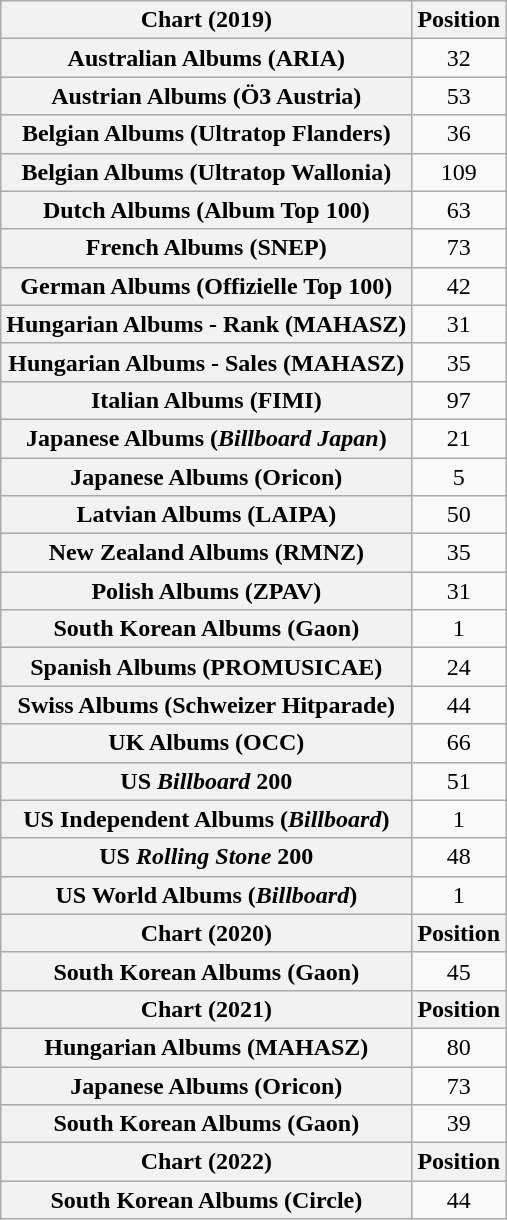<table class="wikitable sortable plainrowheaders" style="text-align:center">
<tr>
<th scope="col">Chart (2019)</th>
<th scope="col">Position</th>
</tr>
<tr>
<th scope="row">Australian Albums (ARIA)</th>
<td>32</td>
</tr>
<tr>
<th scope="row">Austrian Albums (Ö3 Austria)</th>
<td>53</td>
</tr>
<tr>
<th scope="row">Belgian Albums (Ultratop Flanders)</th>
<td>36</td>
</tr>
<tr>
<th scope="row">Belgian Albums (Ultratop Wallonia)</th>
<td>109</td>
</tr>
<tr>
<th scope="row">Dutch Albums (Album Top 100)</th>
<td>63</td>
</tr>
<tr>
<th scope="row">French Albums (SNEP)</th>
<td>73</td>
</tr>
<tr>
<th scope="row">German Albums (Offizielle Top 100)</th>
<td>42</td>
</tr>
<tr>
<th scope="row">Hungarian Albums - Rank (MAHASZ)</th>
<td>31</td>
</tr>
<tr>
<th scope="row">Hungarian Albums - Sales (MAHASZ)</th>
<td>35</td>
</tr>
<tr>
<th scope="row">Italian Albums (FIMI)</th>
<td>97</td>
</tr>
<tr>
<th scope="row">Japanese Albums (<em>Billboard Japan</em>)</th>
<td>21</td>
</tr>
<tr>
<th scope="row">Japanese Albums (Oricon)</th>
<td>5</td>
</tr>
<tr>
<th scope="row">Latvian Albums (LAIPA)</th>
<td>50</td>
</tr>
<tr>
<th scope="row">New Zealand Albums (RMNZ)</th>
<td>35</td>
</tr>
<tr>
<th scope="row">Polish Albums (ZPAV)</th>
<td>31</td>
</tr>
<tr>
<th scope="row">South Korean Albums (Gaon)</th>
<td>1</td>
</tr>
<tr>
<th scope="row">Spanish Albums (PROMUSICAE)</th>
<td>24</td>
</tr>
<tr>
<th scope="row">Swiss Albums (Schweizer Hitparade)</th>
<td>44</td>
</tr>
<tr>
<th scope="row">UK Albums (OCC)</th>
<td>66</td>
</tr>
<tr>
<th scope="row">US <em>Billboard</em> 200</th>
<td>51</td>
</tr>
<tr>
<th scope="row">US Independent Albums (<em>Billboard</em>)</th>
<td>1</td>
</tr>
<tr>
<th scope="row">US <em>Rolling Stone</em> 200</th>
<td>48</td>
</tr>
<tr>
<th scope="row">US World Albums (<em>Billboard</em>)</th>
<td>1</td>
</tr>
<tr>
<th scope="col">Chart (2020)</th>
<th scope="col">Position</th>
</tr>
<tr>
<th scope="row">South Korean Albums (Gaon)</th>
<td>45</td>
</tr>
<tr>
<th scope="col">Chart (2021)</th>
<th scope="col">Position</th>
</tr>
<tr>
<th scope="row">Hungarian Albums (MAHASZ)</th>
<td>80</td>
</tr>
<tr>
<th scope="row">Japanese Albums (Oricon)</th>
<td>73</td>
</tr>
<tr>
<th scope="row">South Korean Albums (Gaon)</th>
<td>39</td>
</tr>
<tr>
<th scope="col">Chart (2022)</th>
<th scope="col">Position</th>
</tr>
<tr>
<th scope="row">South Korean Albums (Circle)</th>
<td>44</td>
</tr>
</table>
